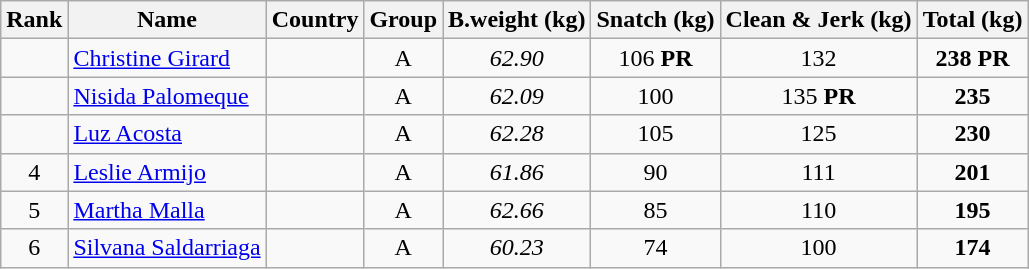<table class="wikitable sortable" style="text-align:center;">
<tr>
<th>Rank</th>
<th>Name</th>
<th>Country</th>
<th>Group</th>
<th>B.weight (kg)</th>
<th>Snatch (kg)</th>
<th>Clean & Jerk (kg)</th>
<th>Total (kg)</th>
</tr>
<tr>
<td></td>
<td align=left><a href='#'>Christine Girard</a></td>
<td align=left></td>
<td>A</td>
<td><em>62.90</em></td>
<td>106 <strong>PR</strong></td>
<td>132</td>
<td><strong>238</strong> <strong>PR</strong></td>
</tr>
<tr>
<td></td>
<td align=left><a href='#'>Nisida Palomeque</a></td>
<td align=left></td>
<td>A</td>
<td><em>62.09</em></td>
<td>100</td>
<td>135 <strong>PR</strong></td>
<td><strong>235</strong></td>
</tr>
<tr>
<td></td>
<td align=left><a href='#'>Luz Acosta</a></td>
<td align=left></td>
<td>A</td>
<td><em>62.28</em></td>
<td>105</td>
<td>125</td>
<td><strong>230</strong></td>
</tr>
<tr>
<td>4</td>
<td align=left><a href='#'>Leslie Armijo</a></td>
<td align=left></td>
<td>A</td>
<td><em>61.86</em></td>
<td>90</td>
<td>111</td>
<td><strong>201</strong></td>
</tr>
<tr>
<td>5</td>
<td align=left><a href='#'>Martha Malla</a></td>
<td align=left></td>
<td>A</td>
<td><em>62.66</em></td>
<td>85</td>
<td>110</td>
<td><strong>195</strong></td>
</tr>
<tr>
<td>6</td>
<td align=left><a href='#'>Silvana Saldarriaga</a></td>
<td align=left></td>
<td>A</td>
<td><em>60.23</em></td>
<td>74</td>
<td>100</td>
<td><strong>174</strong></td>
</tr>
</table>
